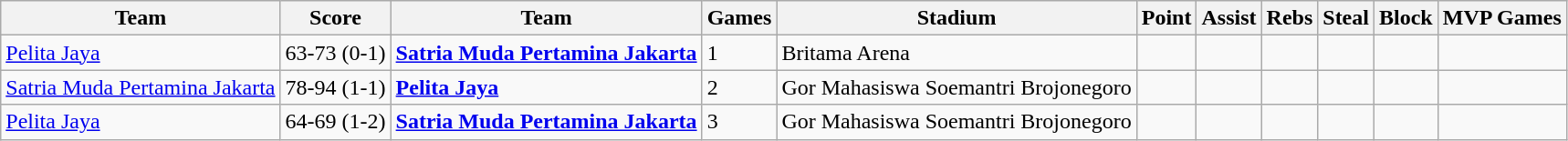<table class="wikitable">
<tr>
<th>Team</th>
<th>Score</th>
<th>Team</th>
<th>Games</th>
<th>Stadium</th>
<th>Point</th>
<th>Assist</th>
<th>Rebs</th>
<th>Steal</th>
<th>Block</th>
<th>MVP Games</th>
</tr>
<tr>
<td><a href='#'>Pelita Jaya</a></td>
<td>63-73 (0-1)</td>
<td><strong><a href='#'>Satria Muda Pertamina Jakarta</a></strong></td>
<td>1</td>
<td>Britama Arena</td>
<td></td>
<td></td>
<td></td>
<td></td>
<td></td>
<td></td>
</tr>
<tr>
<td><a href='#'>Satria Muda Pertamina Jakarta</a></td>
<td>78-94 (1-1)</td>
<td><strong><a href='#'>Pelita Jaya</a></strong></td>
<td>2</td>
<td>Gor Mahasiswa Soemantri Brojonegoro</td>
<td></td>
<td></td>
<td></td>
<td></td>
<td></td>
<td></td>
</tr>
<tr>
<td><a href='#'>Pelita Jaya</a></td>
<td>64-69 (1-2)</td>
<td><strong><a href='#'>Satria Muda Pertamina Jakarta</a></strong></td>
<td>3</td>
<td>Gor Mahasiswa Soemantri Brojonegoro</td>
<td></td>
<td></td>
<td></td>
<td></td>
<td></td>
<td></td>
</tr>
</table>
